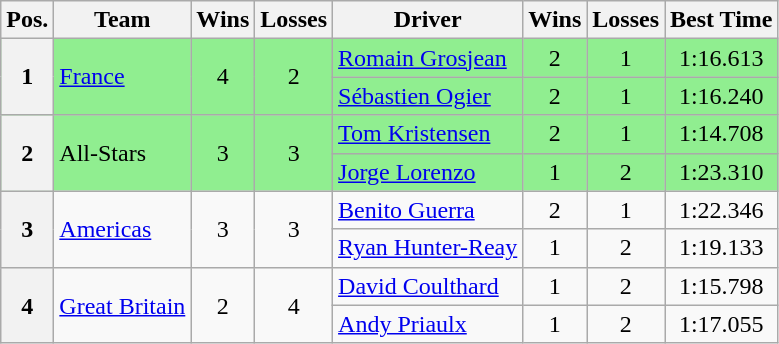<table class="wikitable">
<tr>
<th>Pos.</th>
<th>Team</th>
<th>Wins</th>
<th>Losses</th>
<th>Driver</th>
<th>Wins</th>
<th>Losses</th>
<th>Best Time</th>
</tr>
<tr style="background:lightgreen;">
<th rowspan=2>1</th>
<td rowspan=2> <a href='#'>France</a></td>
<td rowspan="2" style="text-align:center;">4</td>
<td rowspan="2" style="text-align:center;">2</td>
<td> <a href='#'>Romain Grosjean</a></td>
<td style="text-align:center;">2</td>
<td style="text-align:center;">1</td>
<td style="text-align:center;">1:16.613</td>
</tr>
<tr style="background:lightgreen;">
<td> <a href='#'>Sébastien Ogier</a></td>
<td style="text-align:center;">2</td>
<td style="text-align:center;">1</td>
<td style="text-align:center;">1:16.240</td>
</tr>
<tr style="background:lightgreen;">
<th rowspan=2>2</th>
<td rowspan=2> All-Stars</td>
<td rowspan="2" style="text-align:center;">3</td>
<td rowspan="2" style="text-align:center;">3</td>
<td> <a href='#'>Tom Kristensen</a></td>
<td style="text-align:center;">2</td>
<td style="text-align:center;">1</td>
<td style="text-align:center;">1:14.708</td>
</tr>
<tr style="background:lightgreen;">
<td> <a href='#'>Jorge Lorenzo</a></td>
<td style="text-align:center;">1</td>
<td style="text-align:center;">2</td>
<td style="text-align:center;">1:23.310</td>
</tr>
<tr>
<th rowspan=2>3</th>
<td rowspan=2> <a href='#'>Americas</a></td>
<td rowspan="2" style="text-align:center;">3</td>
<td rowspan="2" style="text-align:center;">3</td>
<td> <a href='#'>Benito Guerra</a></td>
<td style="text-align:center;">2</td>
<td style="text-align:center;">1</td>
<td style="text-align:center;">1:22.346</td>
</tr>
<tr>
<td> <a href='#'>Ryan Hunter-Reay</a></td>
<td style="text-align:center;">1</td>
<td style="text-align:center;">2</td>
<td style="text-align:center;">1:19.133</td>
</tr>
<tr>
<th rowspan=2>4</th>
<td rowspan=2> <a href='#'>Great Britain</a></td>
<td rowspan="2" style="text-align:center;">2</td>
<td rowspan="2" style="text-align:center;">4</td>
<td> <a href='#'>David Coulthard</a></td>
<td style="text-align:center;">1</td>
<td style="text-align:center;">2</td>
<td style="text-align:center;">1:15.798</td>
</tr>
<tr>
<td> <a href='#'>Andy Priaulx</a></td>
<td style="text-align:center;">1</td>
<td style="text-align:center;">2</td>
<td style="text-align:center;">1:17.055</td>
</tr>
</table>
